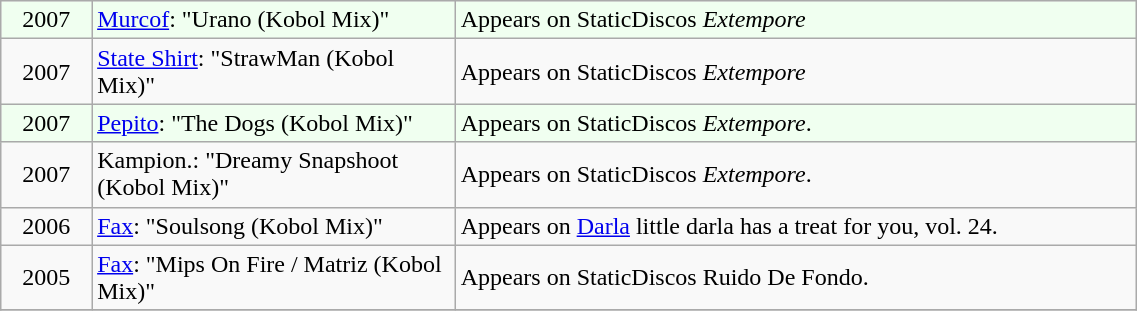<table class="wikitable" style="margin-left:1em; width:60%">
<tr style="background:honeydew">
<td style="width:8%" align="center">2007</td>
<td style="width:32%"><a href='#'>Murcof</a>: "Urano (Kobol Mix)"</td>
<td>Appears on StaticDiscos <em>Extempore</em></td>
</tr>
<tr>
<td align="center">2007</td>
<td><a href='#'>State Shirt</a>: "StrawMan (Kobol Mix)"</td>
<td>Appears on StaticDiscos <em>Extempore</em></td>
</tr>
<tr style="background:honeydew">
<td align="center">2007</td>
<td><a href='#'>Pepito</a>: "The Dogs (Kobol Mix)"</td>
<td>Appears on StaticDiscos <em>Extempore</em>.</td>
</tr>
<tr>
<td align="center">2007</td>
<td>Kampion.: "Dreamy Snapshoot (Kobol Mix)"</td>
<td>Appears on StaticDiscos <em>Extempore</em>.</td>
</tr>
<tr>
<td align="center">2006</td>
<td><a href='#'>Fax</a>: "Soulsong (Kobol Mix)"</td>
<td>Appears on <a href='#'>Darla</a> little darla has a treat for you, vol. 24.</td>
</tr>
<tr>
<td align="center">2005</td>
<td><a href='#'>Fax</a>: "Mips On Fire / Matriz (Kobol Mix)"</td>
<td>Appears on StaticDiscos Ruido De Fondo.</td>
</tr>
<tr>
</tr>
</table>
